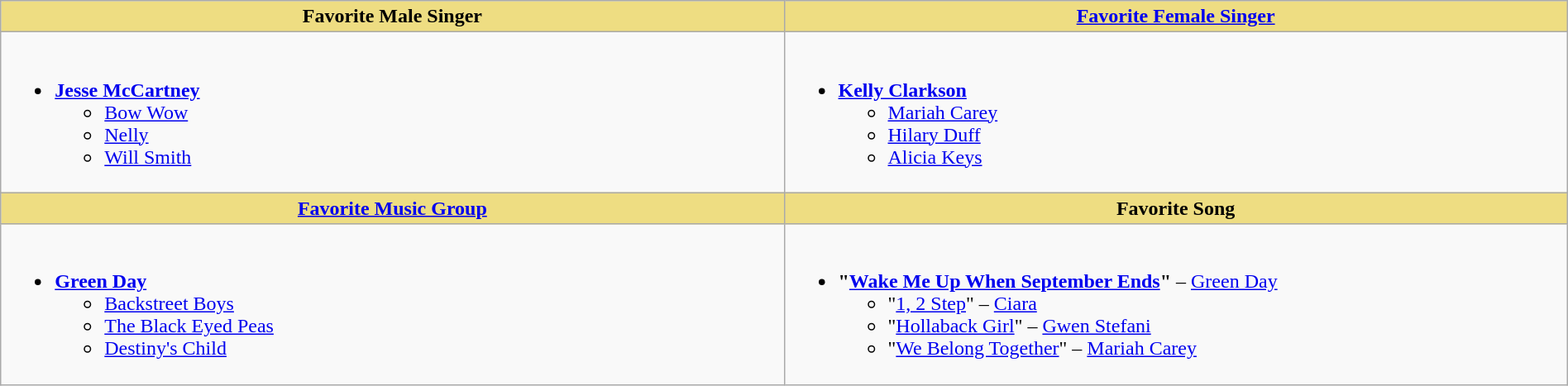<table class="wikitable" style="width:100%">
<tr>
<th style="background:#EEDD82; width:50%">Favorite Male Singer</th>
<th style="background:#EEDD82; width:50%"><a href='#'>Favorite Female Singer</a></th>
</tr>
<tr>
<td valign="top"><br><ul><li><strong><a href='#'>Jesse McCartney</a></strong><ul><li><a href='#'>Bow Wow</a></li><li><a href='#'>Nelly</a></li><li><a href='#'>Will Smith</a></li></ul></li></ul></td>
<td valign="top"><br><ul><li><strong><a href='#'>Kelly Clarkson</a></strong><ul><li><a href='#'>Mariah Carey</a></li><li><a href='#'>Hilary Duff</a></li><li><a href='#'>Alicia Keys</a></li></ul></li></ul></td>
</tr>
<tr>
<th style="background:#EEDD82; width:50%"><a href='#'>Favorite Music Group</a></th>
<th style="background:#EEDD82; width:50%">Favorite Song</th>
</tr>
<tr>
<td valign="top"><br><ul><li><strong><a href='#'>Green Day</a></strong><ul><li><a href='#'>Backstreet Boys</a></li><li><a href='#'>The Black Eyed Peas</a></li><li><a href='#'>Destiny's Child</a></li></ul></li></ul></td>
<td valign="top"><br><ul><li><strong>"<a href='#'>Wake Me Up When September Ends</a>"</strong> – <a href='#'>Green Day</a><ul><li>"<a href='#'>1, 2 Step</a>" – <a href='#'>Ciara</a></li><li>"<a href='#'>Hollaback Girl</a>" – <a href='#'>Gwen Stefani</a></li><li>"<a href='#'>We Belong Together</a>" – <a href='#'>Mariah Carey</a></li></ul></li></ul></td>
</tr>
</table>
